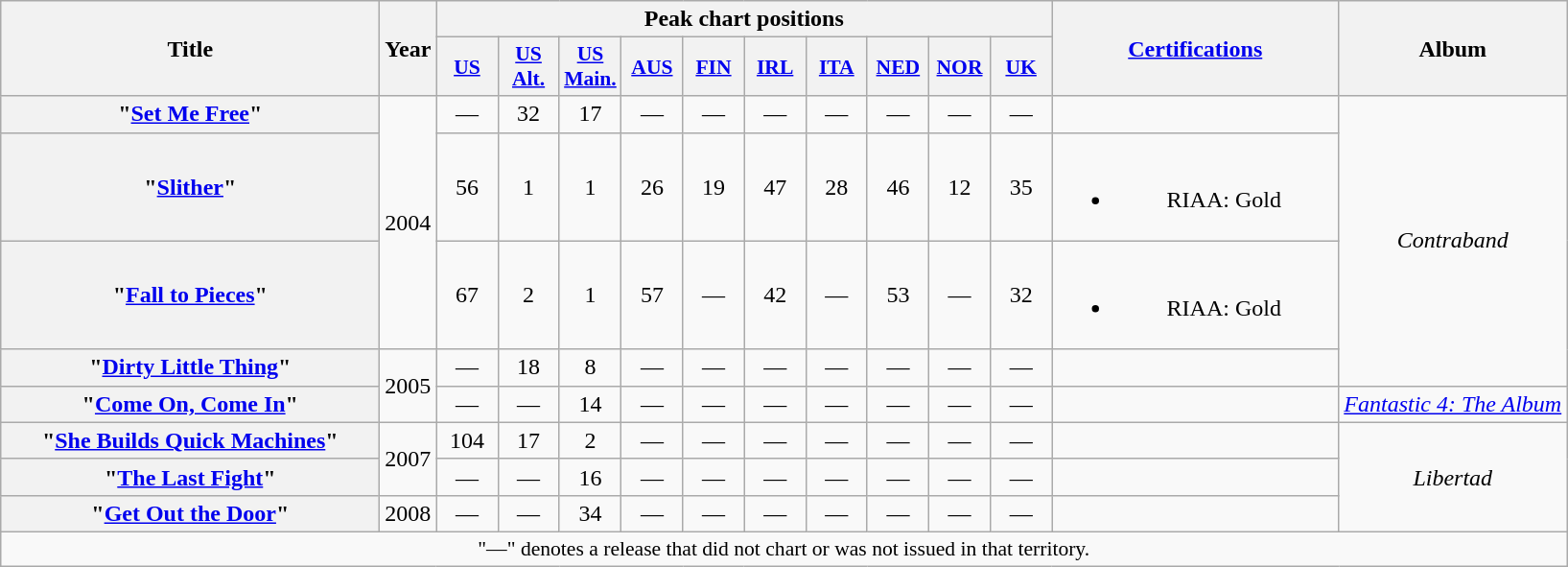<table class="wikitable plainrowheaders" style="text-align:center;">
<tr>
<th scope="col" rowspan="2" style="width:16em;">Title</th>
<th scope="col" rowspan="2">Year</th>
<th scope="col" colspan="10">Peak chart positions</th>
<th scope="col" rowspan="2" style="width:12em;"><a href='#'>Certifications</a></th>
<th scope="col" rowspan="2">Album</th>
</tr>
<tr>
<th scope="col" style="width:2.5em;font-size:90%;"><a href='#'>US</a><br></th>
<th scope="col" style="width:2.5em;font-size:90%;"><a href='#'>US<br>Alt.</a><br></th>
<th scope="col" style="width:2.5em;font-size:90%;"><a href='#'>US<br>Main.</a><br></th>
<th scope="col" style="width:2.5em;font-size:90%;"><a href='#'>AUS</a><br></th>
<th scope="col" style="width:2.5em;font-size:90%;"><a href='#'>FIN</a><br></th>
<th scope="col" style="width:2.5em;font-size:90%;"><a href='#'>IRL</a><br></th>
<th scope="col" style="width:2.5em;font-size:90%;"><a href='#'>ITA</a><br></th>
<th scope="col" style="width:2.5em;font-size:90%;"><a href='#'>NED</a><br></th>
<th scope="col" style="width:2.5em;font-size:90%;"><a href='#'>NOR</a><br></th>
<th scope="col" style="width:2.5em;font-size:90%;"><a href='#'>UK</a><br></th>
</tr>
<tr>
<th scope="row">"<a href='#'>Set Me Free</a>"</th>
<td rowspan="3">2004</td>
<td>—</td>
<td>32</td>
<td>17</td>
<td>—</td>
<td>—</td>
<td>—</td>
<td>—</td>
<td>—</td>
<td>—</td>
<td>—</td>
<td></td>
<td rowspan="4"><em>Contraband</em></td>
</tr>
<tr>
<th scope="row">"<a href='#'>Slither</a>"</th>
<td>56</td>
<td>1</td>
<td>1</td>
<td>26</td>
<td>19</td>
<td>47</td>
<td>28</td>
<td>46</td>
<td>12</td>
<td>35</td>
<td><br><ul><li>RIAA: Gold</li></ul></td>
</tr>
<tr>
<th scope="row">"<a href='#'>Fall to Pieces</a>"</th>
<td>67</td>
<td>2</td>
<td>1</td>
<td>57</td>
<td>—</td>
<td>42</td>
<td>—</td>
<td>53</td>
<td>—</td>
<td>32</td>
<td><br><ul><li>RIAA: Gold</li></ul></td>
</tr>
<tr>
<th scope="row">"<a href='#'>Dirty Little Thing</a>"</th>
<td rowspan="2">2005</td>
<td>—</td>
<td>18</td>
<td>8</td>
<td>—</td>
<td>—</td>
<td>—</td>
<td>—</td>
<td>—</td>
<td>—</td>
<td>—</td>
<td></td>
</tr>
<tr>
<th scope="row">"<a href='#'>Come On, Come In</a>"</th>
<td>—</td>
<td>—</td>
<td>14</td>
<td>—</td>
<td>—</td>
<td>—</td>
<td>—</td>
<td>—</td>
<td>—</td>
<td>—</td>
<td></td>
<td><em><a href='#'>Fantastic 4: The Album</a></em></td>
</tr>
<tr>
<th scope="row">"<a href='#'>She Builds Quick Machines</a>"</th>
<td rowspan="2">2007</td>
<td>104</td>
<td>17</td>
<td>2</td>
<td>—</td>
<td>—</td>
<td>—</td>
<td>—</td>
<td>—</td>
<td>—</td>
<td>—</td>
<td></td>
<td rowspan="3"><em>Libertad</em></td>
</tr>
<tr>
<th scope="row">"<a href='#'>The Last Fight</a>"</th>
<td>—</td>
<td>—</td>
<td>16</td>
<td>—</td>
<td>—</td>
<td>—</td>
<td>—</td>
<td>—</td>
<td>—</td>
<td>—</td>
<td></td>
</tr>
<tr>
<th scope="row">"<a href='#'>Get Out the Door</a>"</th>
<td rowspan="1">2008</td>
<td>—</td>
<td>—</td>
<td>34</td>
<td>—</td>
<td>—</td>
<td>—</td>
<td>—</td>
<td>—</td>
<td>—</td>
<td>—</td>
<td></td>
</tr>
<tr>
<td colspan="14" style="font-size:90%">"—" denotes a release that did not chart or was not issued in that territory.</td>
</tr>
</table>
